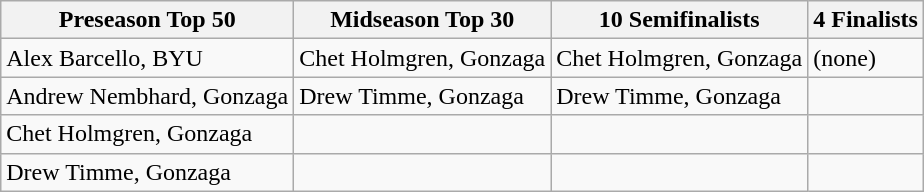<table class="wikitable">
<tr>
<th>Preseason Top 50</th>
<th>Midseason Top 30</th>
<th>10 Semifinalists</th>
<th>4 Finalists</th>
</tr>
<tr>
<td>Alex Barcello, BYU</td>
<td>Chet Holmgren, Gonzaga</td>
<td>Chet Holmgren, Gonzaga</td>
<td>(none)</td>
</tr>
<tr>
<td>Andrew Nembhard, Gonzaga</td>
<td>Drew Timme, Gonzaga</td>
<td>Drew Timme, Gonzaga</td>
<td></td>
</tr>
<tr>
<td>Chet Holmgren, Gonzaga</td>
<td></td>
<td></td>
<td></td>
</tr>
<tr>
<td>Drew Timme, Gonzaga</td>
<td></td>
<td></td>
<td></td>
</tr>
</table>
